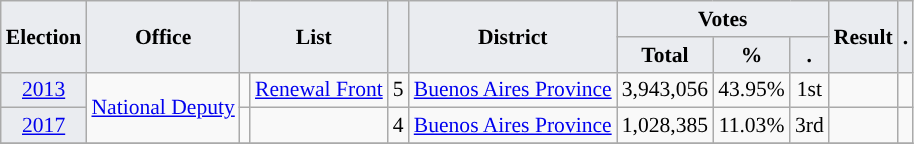<table class="wikitable" style="font-size:90%; text-align:center;">
<tr>
<th style="background-color:#EAECF0;" rowspan=2>Election</th>
<th style="background-color:#EAECF0;" rowspan=2>Office</th>
<th style="background-color:#EAECF0;" colspan=2 rowspan=2>List</th>
<th style="background-color:#EAECF0;" rowspan=2></th>
<th style="background-color:#EAECF0;" rowspan=2>District</th>
<th style="background-color:#EAECF0;" colspan=3>Votes</th>
<th style="background-color:#EAECF0;" rowspan=2>Result</th>
<th style="background-color:#EAECF0;" rowspan=2>.</th>
</tr>
<tr>
<th style="background-color:#EAECF0;">Total</th>
<th style="background-color:#EAECF0;">%</th>
<th style="background-color:#EAECF0;">.</th>
</tr>
<tr>
<td style="background-color:#EAECF0;"><a href='#'>2013</a></td>
<td rowspan=2><a href='#'>National Deputy</a></td>
<td style="background-color:"></td>
<td><a href='#'>Renewal Front</a></td>
<td>5</td>
<td><a href='#'>Buenos Aires Province</a></td>
<td>3,943,056</td>
<td>43.95%</td>
<td>1st</td>
<td></td>
<td></td>
</tr>
<tr>
<td style="background-color:#EAECF0;"><a href='#'>2017</a></td>
<td style="background-color:"></td>
<td></td>
<td>4</td>
<td><a href='#'>Buenos Aires Province</a></td>
<td>1,028,385</td>
<td>11.03%</td>
<td>3rd</td>
<td></td>
<td></td>
</tr>
<tr>
</tr>
</table>
